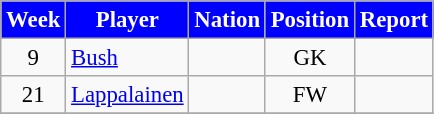<table class="wikitable" style="font-size: 95%; text-align: center;">
<tr>
<th style="background:#00f; color:white; text-align:center;">Week</th>
<th style="background:#00f; color:white; text-align:center;">Player</th>
<th style="background:#00f; color:white; text-align:center;">Nation</th>
<th style="background:#00f; color:white; text-align:center;">Position</th>
<th style="background:#00f; color:white; text-align:center;">Report</th>
</tr>
<tr>
<td>9</td>
<td style="text-align:left;"><a href='#'>Bush</a></td>
<td style="text-align:left;"></td>
<td>GK</td>
<td></td>
</tr>
<tr>
<td>21</td>
<td style="text-align:left;"><a href='#'>Lappalainen</a></td>
<td style="text-align:left;"></td>
<td>FW</td>
<td></td>
</tr>
<tr>
</tr>
</table>
